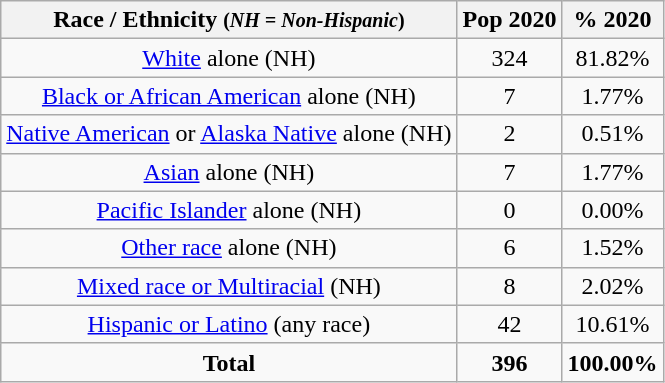<table class="wikitable" style="text-align:center;">
<tr>
<th>Race / Ethnicity <small>(<em>NH = Non-Hispanic</em>)</small></th>
<th>Pop 2020</th>
<th>% 2020</th>
</tr>
<tr>
<td><a href='#'>White</a> alone (NH)</td>
<td>324</td>
<td>81.82%</td>
</tr>
<tr>
<td><a href='#'>Black or African American</a> alone (NH)</td>
<td>7</td>
<td>1.77%</td>
</tr>
<tr>
<td><a href='#'>Native American</a> or <a href='#'>Alaska Native</a> alone (NH)</td>
<td>2</td>
<td>0.51%</td>
</tr>
<tr>
<td><a href='#'>Asian</a> alone (NH)</td>
<td>7</td>
<td>1.77%</td>
</tr>
<tr>
<td><a href='#'>Pacific Islander</a> alone (NH)</td>
<td>0</td>
<td>0.00%</td>
</tr>
<tr>
<td><a href='#'>Other race</a> alone (NH)</td>
<td>6</td>
<td>1.52%</td>
</tr>
<tr>
<td><a href='#'>Mixed race or Multiracial</a> (NH)</td>
<td>8</td>
<td>2.02%</td>
</tr>
<tr>
<td><a href='#'>Hispanic or Latino</a> (any race)</td>
<td>42</td>
<td>10.61%</td>
</tr>
<tr>
<td><strong>Total</strong></td>
<td><strong>396</strong></td>
<td><strong>100.00%</strong></td>
</tr>
</table>
